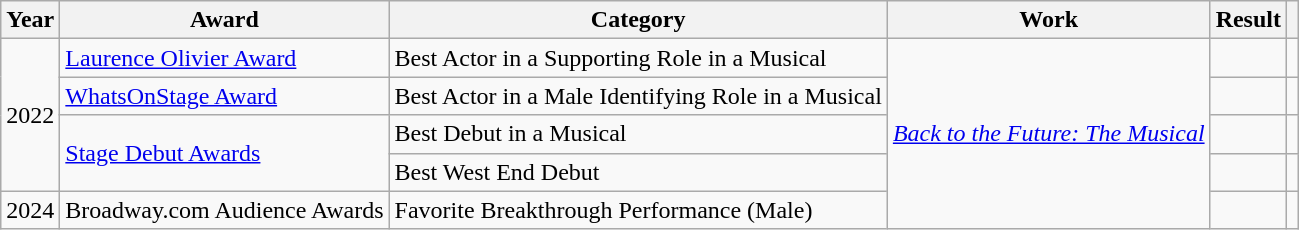<table class="wikitable sortable">
<tr>
<th>Year</th>
<th>Award</th>
<th>Category</th>
<th>Work</th>
<th>Result</th>
<th></th>
</tr>
<tr>
<td rowspan="4" style="text-align: center;">2022</td>
<td><a href='#'>Laurence Olivier Award</a></td>
<td>Best Actor in a Supporting Role in a Musical</td>
<td rowspan="5"><em><a href='#'>Back to the Future: The Musical</a></em></td>
<td></td>
<td align="center"></td>
</tr>
<tr>
<td><a href='#'>WhatsOnStage Award</a></td>
<td>Best Actor in a Male Identifying Role in a Musical</td>
<td></td>
<td align="center"></td>
</tr>
<tr>
<td rowspan="2"><a href='#'>Stage Debut Awards</a></td>
<td>Best Debut in a Musical</td>
<td></td>
<td align="center"></td>
</tr>
<tr>
<td>Best West End Debut</td>
<td></td>
<td align="center"></td>
</tr>
<tr>
<td>2024</td>
<td>Broadway.com Audience Awards</td>
<td>Favorite Breakthrough Performance (Male)</td>
<td></td>
<td align="center"></td>
</tr>
</table>
